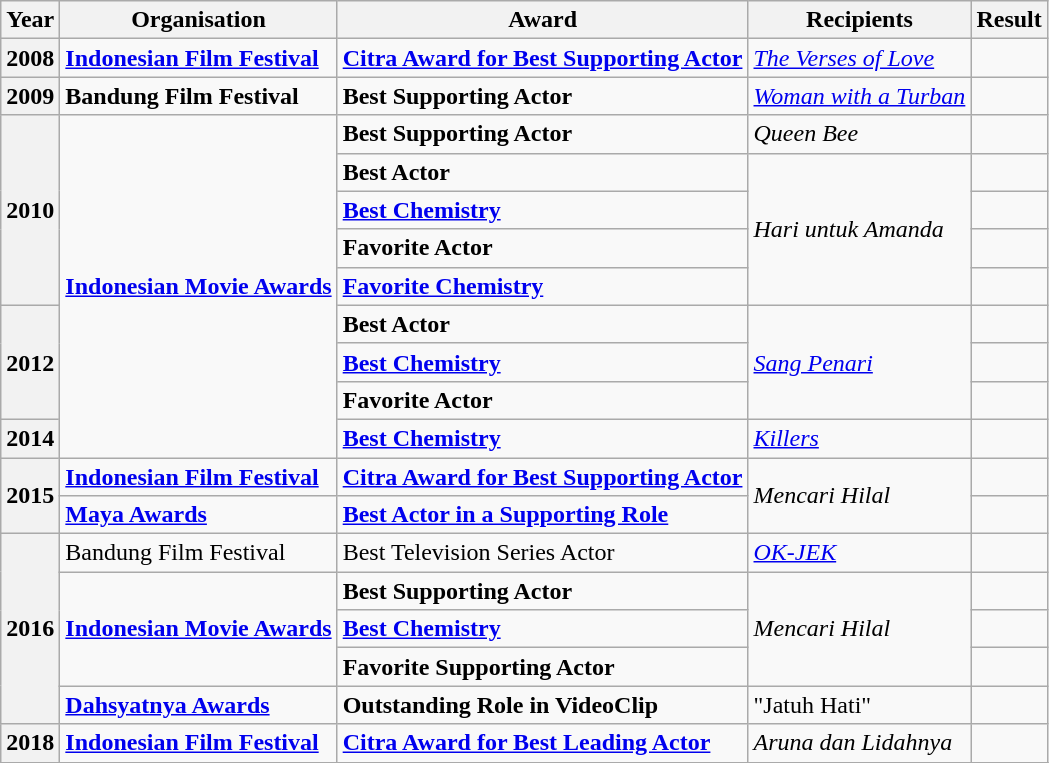<table class="wikitable sortable">
<tr>
<th>Year</th>
<th>Organisation</th>
<th>Award</th>
<th>Recipients</th>
<th>Result</th>
</tr>
<tr>
<th>2008</th>
<td><strong><a href='#'>Indonesian Film Festival</a></strong></td>
<td><strong><a href='#'>Citra Award for Best Supporting Actor</a></strong></td>
<td><em><a href='#'>The Verses of Love</a></em></td>
<td></td>
</tr>
<tr>
<th>2009</th>
<td><strong>Bandung Film Festival</strong></td>
<td><strong>Best Supporting Actor</strong></td>
<td><em><a href='#'>Woman with a Turban</a></em></td>
<td></td>
</tr>
<tr>
<th rowspan="5">2010</th>
<td rowspan="9"><strong><a href='#'>Indonesian Movie Awards</a></strong></td>
<td><strong>Best Supporting Actor</strong></td>
<td><em>Queen Bee</em></td>
<td></td>
</tr>
<tr>
<td><strong>Best Actor</strong></td>
<td rowspan="4"><em>Hari untuk Amanda</em></td>
<td></td>
</tr>
<tr>
<td><strong><a href='#'>Best Chemistry</a></strong> <strong></strong></td>
<td></td>
</tr>
<tr>
<td><strong>Favorite Actor</strong></td>
<td></td>
</tr>
<tr>
<td><strong><a href='#'>Favorite Chemistry</a></strong> <strong></strong></td>
<td></td>
</tr>
<tr>
<th rowspan="3">2012</th>
<td><strong>Best Actor</strong></td>
<td rowspan="3"><em><a href='#'>Sang Penari</a></em></td>
<td></td>
</tr>
<tr>
<td><strong><a href='#'>Best Chemistry</a></strong> <strong></strong></td>
<td></td>
</tr>
<tr>
<td><strong>Favorite Actor</strong></td>
<td></td>
</tr>
<tr>
<th>2014</th>
<td><strong><a href='#'>Best Chemistry</a></strong> <strong></strong></td>
<td><em><a href='#'>Killers</a></em></td>
<td></td>
</tr>
<tr>
<th rowspan="2">2015</th>
<td><strong><a href='#'>Indonesian Film Festival</a></strong></td>
<td><strong><a href='#'>Citra Award for Best Supporting Actor</a></strong></td>
<td rowspan="2"><em>Mencari Hilal</em></td>
<td></td>
</tr>
<tr>
<td><strong><a href='#'>Maya Awards</a></strong></td>
<td><strong><a href='#'>Best Actor in a Supporting Role</a></strong></td>
<td></td>
</tr>
<tr>
<th rowspan="5">2016</th>
<td>Bandung Film Festival</td>
<td>Best Television Series Actor</td>
<td><em><a href='#'>OK-JEK</a></em></td>
<td></td>
</tr>
<tr>
<td rowspan="3"><strong><a href='#'>Indonesian Movie Awards</a></strong></td>
<td><strong>Best Supporting Actor</strong></td>
<td rowspan="3"><em>Mencari Hilal</em></td>
<td></td>
</tr>
<tr>
<td><strong><a href='#'>Best Chemistry</a></strong> <strong></strong></td>
<td></td>
</tr>
<tr>
<td><strong>Favorite Supporting Actor</strong></td>
<td></td>
</tr>
<tr>
<td><strong><a href='#'>Dahsyatnya Awards</a></strong></td>
<td><strong>Outstanding Role in VideoClip</strong></td>
<td>"Jatuh Hati"</td>
<td></td>
</tr>
<tr>
<th>2018</th>
<td><strong><a href='#'>Indonesian Film Festival</a></strong></td>
<td><strong><a href='#'>Citra Award for Best Leading Actor</a></strong></td>
<td><em>Aruna dan Lidahnya</em></td>
<td></td>
</tr>
<tr>
</tr>
</table>
